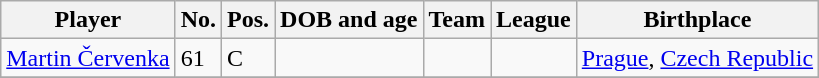<table class="wikitable sortable">
<tr>
<th>Player</th>
<th>No.</th>
<th>Pos.</th>
<th>DOB and age</th>
<th>Team</th>
<th>League</th>
<th>Birthplace</th>
</tr>
<tr>
<td><a href='#'>Martin Červenka</a></td>
<td>61</td>
<td>C</td>
<td></td>
<td></td>
<td></td>
<td><a href='#'>Prague</a>, <a href='#'>Czech Republic</a></td>
</tr>
<tr>
</tr>
</table>
